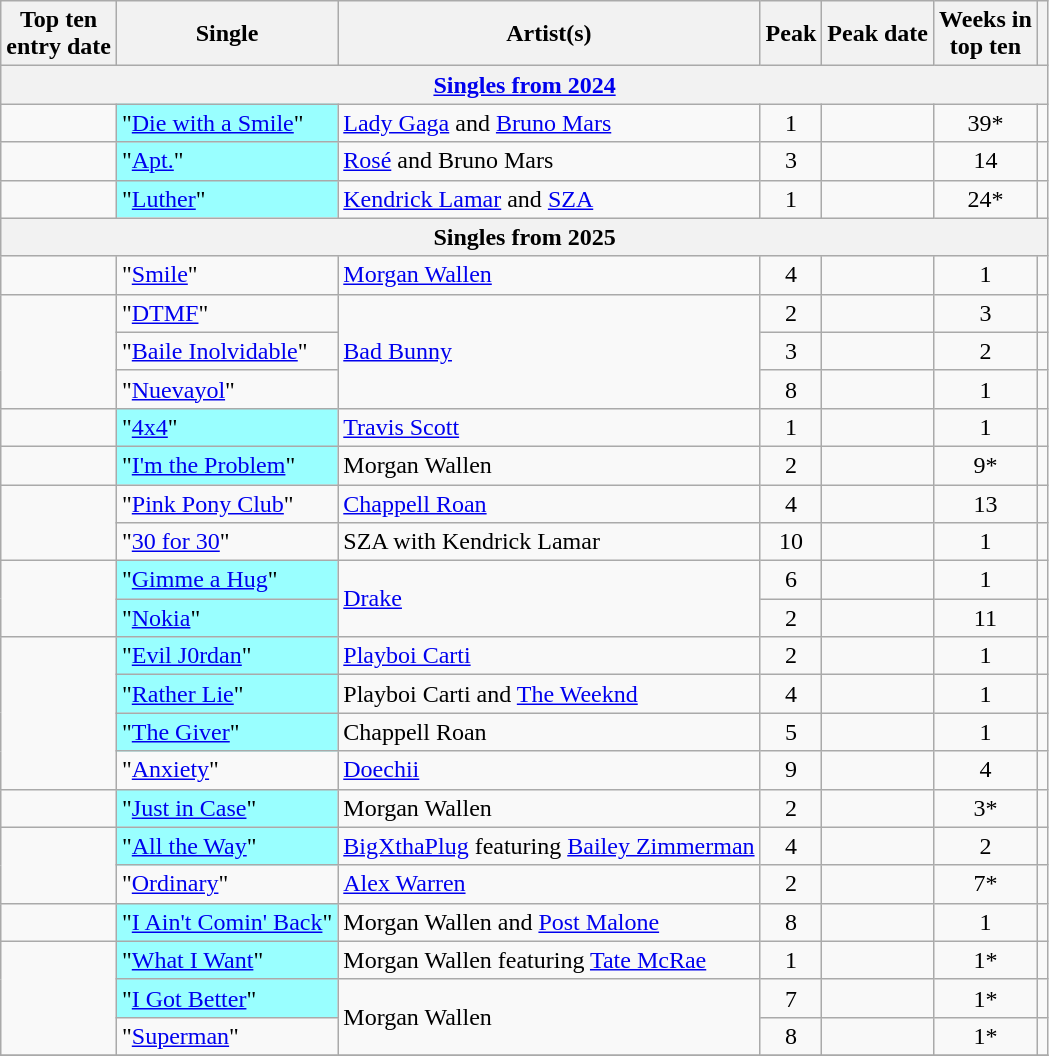<table class="wikitable sortable">
<tr>
<th>Top ten<br>entry date</th>
<th>Single</th>
<th>Artist(s)</th>
<th data-sort-type="number">Peak</th>
<th>Peak date</th>
<th data-sort-type="number">Weeks in<br>top ten</th>
<th></th>
</tr>
<tr>
<th colspan=7><a href='#'>Singles from 2024</a></th>
</tr>
<tr>
<td></td>
<td style= "background:#9ff;">"<a href='#'>Die with a Smile</a>" </td>
<td><a href='#'>Lady Gaga</a> and <a href='#'>Bruno Mars</a></td>
<td style="text-align:center;">1</td>
<td></td>
<td style="text-align:center;">39*</td>
<td style="text-align: center;"></td>
</tr>
<tr>
<td></td>
<td style= "background:#9ff;">"<a href='#'>Apt.</a>" </td>
<td><a href='#'>Rosé</a> and Bruno Mars</td>
<td style="text-align:center;">3</td>
<td></td>
<td style="text-align:center;">14</td>
<td style="text-align: center;"></td>
</tr>
<tr>
<td></td>
<td style= "background:#9ff;">"<a href='#'>Luther</a>" </td>
<td><a href='#'>Kendrick Lamar</a> and <a href='#'>SZA</a></td>
<td style="text-align:center;">1</td>
<td></td>
<td style="text-align:center;">24*</td>
<td style="text-align: center;"></td>
</tr>
<tr>
<th colspan=7>Singles from 2025</th>
</tr>
<tr>
<td></td>
<td>"<a href='#'>Smile</a>"</td>
<td><a href='#'>Morgan Wallen</a></td>
<td style="text-align:center;">4</td>
<td></td>
<td style="text-align:center;">1</td>
<td style="text-align: center;"></td>
</tr>
<tr>
<td rowspan=3></td>
<td>"<a href='#'>DTMF</a>"</td>
<td rowspan=3><a href='#'>Bad Bunny</a></td>
<td style="text-align:center;">2</td>
<td></td>
<td style="text-align:center;">3</td>
<td style="text-align: center;"></td>
</tr>
<tr>
<td>"<a href='#'>Baile Inolvidable</a>"</td>
<td style="text-align:center;">3</td>
<td></td>
<td style="text-align:center;">2</td>
<td style="text-align: center;"></td>
</tr>
<tr>
<td>"<a href='#'>Nuevayol</a>"</td>
<td style="text-align:center;">8</td>
<td></td>
<td style="text-align:center;">1</td>
<td style="text-align: center;"></td>
</tr>
<tr>
<td></td>
<td style= "background:#9ff;">"<a href='#'>4x4</a>" </td>
<td><a href='#'>Travis Scott</a></td>
<td style="text-align:center;">1</td>
<td></td>
<td style="text-align:center;">1</td>
<td style="text-align:center;"></td>
</tr>
<tr>
<td></td>
<td style= "background:#9ff;">"<a href='#'>I'm the Problem</a>" </td>
<td>Morgan Wallen</td>
<td style="text-align:center;">2</td>
<td></td>
<td style="text-align:center;">9*</td>
<td style="text-align:center;"></td>
</tr>
<tr>
<td rowspan=2></td>
<td>"<a href='#'>Pink Pony Club</a>"</td>
<td><a href='#'>Chappell Roan</a></td>
<td style="text-align:center;">4</td>
<td></td>
<td style="text-align:center;">13</td>
<td style="text-align:center;"></td>
</tr>
<tr>
<td>"<a href='#'>30 for 30</a>"</td>
<td>SZA with Kendrick Lamar</td>
<td style="text-align:center;">10</td>
<td></td>
<td style="text-align:center;">1</td>
<td style="text-align: center;"></td>
</tr>
<tr>
<td rowspan=2></td>
<td style= "background:#9ff;">"<a href='#'>Gimme a Hug</a>" </td>
<td rowspan=2><a href='#'>Drake</a></td>
<td style="text-align:center;">6</td>
<td></td>
<td style="text-align:center;">1</td>
<td style="text-align:center;"></td>
</tr>
<tr>
<td style= "background:#9ff;">"<a href='#'>Nokia</a>" </td>
<td style="text-align:center;">2</td>
<td></td>
<td style="text-align:center;">11</td>
<td style="text-align:center;"></td>
</tr>
<tr>
<td rowspan=4></td>
<td style= "background:#9ff;">"<a href='#'>Evil J0rdan</a>" </td>
<td><a href='#'>Playboi Carti</a></td>
<td style="text-align:center;">2</td>
<td></td>
<td style="text-align:center;">1</td>
<td style="text-align:center;"></td>
</tr>
<tr>
<td style= "background:#9ff;">"<a href='#'>Rather Lie</a>" </td>
<td>Playboi Carti and <a href='#'>The Weeknd</a></td>
<td style="text-align:center;">4</td>
<td></td>
<td style="text-align:center;">1</td>
<td style="text-align:center;"></td>
</tr>
<tr>
<td style= "background:#9ff;">"<a href='#'>The Giver</a>" </td>
<td>Chappell Roan</td>
<td style="text-align:center;">5</td>
<td></td>
<td style="text-align:center;">1</td>
<td style="text-align:center;"></td>
</tr>
<tr>
<td>"<a href='#'>Anxiety</a>"</td>
<td><a href='#'>Doechii</a></td>
<td style="text-align:center;">9</td>
<td></td>
<td style="text-align:center;">4</td>
<td style="text-align:center;"></td>
</tr>
<tr>
<td></td>
<td style= "background:#9ff;">"<a href='#'>Just in Case</a>" </td>
<td>Morgan Wallen</td>
<td style="text-align:center;">2</td>
<td></td>
<td style="text-align:center;">3*</td>
<td style="text-align:center;"></td>
</tr>
<tr>
<td rowspan=2></td>
<td style= "background:#9ff;">"<a href='#'>All the Way</a>" </td>
<td><a href='#'>BigXthaPlug</a> featuring <a href='#'>Bailey Zimmerman</a></td>
<td style="text-align:center;">4</td>
<td></td>
<td style="text-align:center;">2</td>
<td style="text-align:center;"></td>
</tr>
<tr>
<td>"<a href='#'>Ordinary</a>"</td>
<td><a href='#'>Alex Warren</a></td>
<td style="text-align:center;">2</td>
<td></td>
<td style="text-align:center;">7*</td>
<td style="text-align:center;"></td>
</tr>
<tr>
<td></td>
<td style= "background:#9ff;">"<a href='#'>I Ain't Comin' Back</a>" </td>
<td>Morgan Wallen and <a href='#'>Post Malone</a></td>
<td style="text-align:center;">8</td>
<td></td>
<td style="text-align:center;">1</td>
<td style="text-align:center;"></td>
</tr>
<tr>
<td rowspan=3></td>
<td style= "background:#9ff;">"<a href='#'>What I Want</a>" </td>
<td>Morgan Wallen featuring <a href='#'>Tate McRae</a></td>
<td style="text-align:center;">1</td>
<td></td>
<td style="text-align:center;">1*</td>
<td style="text-align:center;"></td>
</tr>
<tr>
<td style= "background:#9ff;">"<a href='#'>I Got Better</a>" </td>
<td rowspan=2>Morgan Wallen</td>
<td style="text-align:center;">7</td>
<td></td>
<td style="text-align:center;">1*</td>
<td style="text-align:center;"></td>
</tr>
<tr>
<td>"<a href='#'>Superman</a>"</td>
<td style="text-align:center;">8</td>
<td></td>
<td style="text-align:center;">1*</td>
<td style="text-align:center;"></td>
</tr>
<tr>
</tr>
</table>
